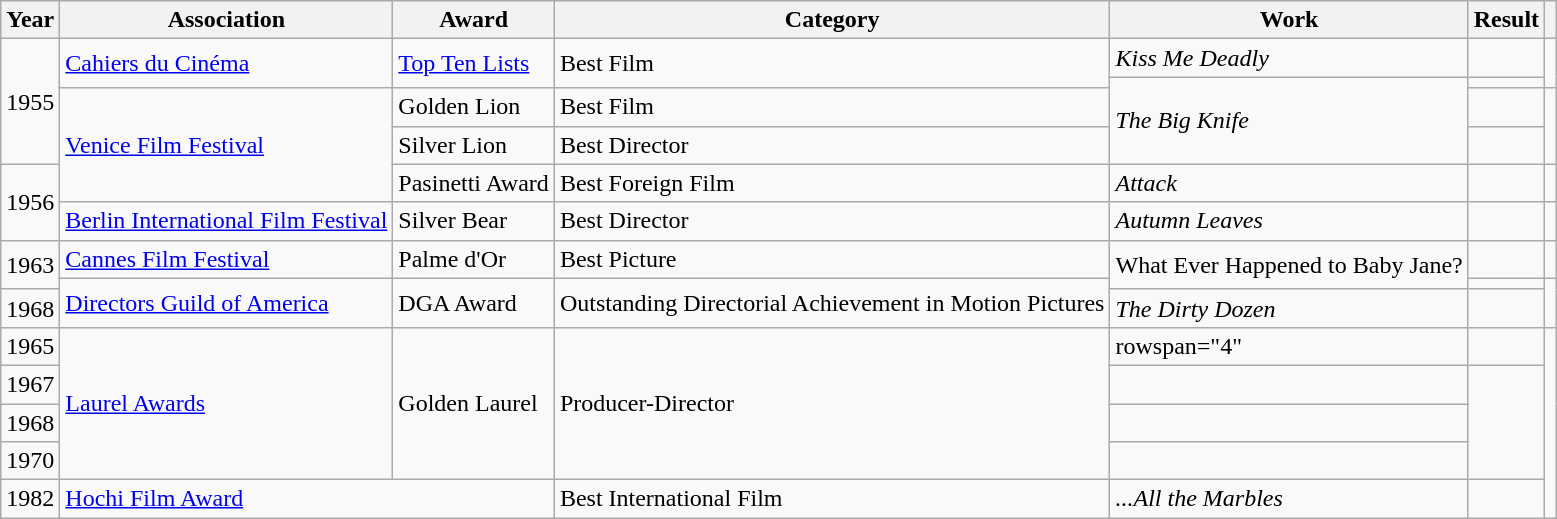<table class="wikitable">
<tr>
<th>Year</th>
<th>Association</th>
<th>Award</th>
<th>Category</th>
<th>Work</th>
<th>Result</th>
<th></th>
</tr>
<tr>
<td rowspan="4">1955</td>
<td rowspan="2"><a href='#'>Cahiers du Cinéma</a></td>
<td rowspan="2"><a href='#'>Top Ten Lists</a></td>
<td rowspan="2">Best Film</td>
<td><em>Kiss Me Deadly</em></td>
<td></td>
<td rowspan="2" align="center"></td>
</tr>
<tr>
<td rowspan="3"><em>The Big Knife</em></td>
<td></td>
</tr>
<tr>
<td rowspan="3"><a href='#'>Venice Film Festival</a></td>
<td>Golden Lion</td>
<td>Best Film</td>
<td></td>
<td rowspan="2" align="center"></td>
</tr>
<tr>
<td>Silver Lion</td>
<td>Best Director</td>
<td></td>
</tr>
<tr>
<td rowspan="2">1956</td>
<td>Pasinetti Award</td>
<td>Best Foreign Film</td>
<td><em>Attack</em></td>
<td></td>
<td align="center"></td>
</tr>
<tr>
<td><a href='#'>Berlin International Film Festival</a></td>
<td>Silver Bear</td>
<td>Best Director</td>
<td><em>Autumn Leaves</em></td>
<td></td>
<td align="center"></td>
</tr>
<tr>
<td rowspan="2">1963</td>
<td><a href='#'>Cannes Film Festival</a></td>
<td>Palme d'Or</td>
<td>Best Picture</td>
<td rowspan="2">What Ever Happened to Baby Jane?</td>
<td></td>
<td align="center"></td>
</tr>
<tr>
<td rowspan="2"><a href='#'>Directors Guild of America</a></td>
<td rowspan="2">DGA Award</td>
<td rowspan="2">Outstanding Directorial Achievement in Motion Pictures</td>
<td></td>
<td rowspan="2" align="center"></td>
</tr>
<tr>
<td>1968</td>
<td><em>The Dirty Dozen</em></td>
<td></td>
</tr>
<tr>
<td>1965</td>
<td rowspan="4"><a href='#'>Laurel Awards</a></td>
<td rowspan="4">Golden Laurel</td>
<td rowspan="4">Producer-Director</td>
<td>rowspan="4" </td>
<td></td>
<td rowspan="5" align="center"></td>
</tr>
<tr>
<td>1967</td>
<td></td>
</tr>
<tr>
<td>1968</td>
<td></td>
</tr>
<tr>
<td>1970</td>
<td></td>
</tr>
<tr>
<td>1982</td>
<td colspan="2"><a href='#'>Hochi Film Award</a></td>
<td>Best International Film</td>
<td><em>...All the Marbles</em></td>
<td></td>
</tr>
</table>
